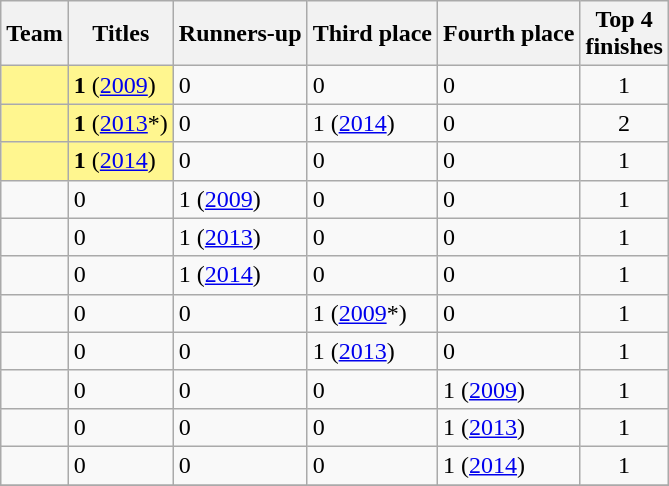<table class="wikitable sortable">
<tr>
<th>Team</th>
<th>Titles</th>
<th>Runners-up</th>
<th>Third place</th>
<th>Fourth place</th>
<th>Top 4 <br> finishes</th>
</tr>
<tr>
<td bgcolor=#FFF68F></td>
<td bgcolor=#FFF68F><strong>1</strong> (<a href='#'>2009</a>)</td>
<td>0</td>
<td>0</td>
<td>0</td>
<td align="center">1</td>
</tr>
<tr>
<td bgcolor=#FFF68F></td>
<td bgcolor=#FFF68F><strong>1</strong> (<a href='#'>2013</a>*)</td>
<td>0</td>
<td>1 (<a href='#'>2014</a>)</td>
<td>0</td>
<td align="center">2</td>
</tr>
<tr>
<td bgcolor=#FFF68F></td>
<td bgcolor=#FFF68F><strong>1</strong> (<a href='#'>2014</a>)</td>
<td>0</td>
<td>0</td>
<td>0</td>
<td align="center">1</td>
</tr>
<tr>
<td></td>
<td>0</td>
<td>1 (<a href='#'>2009</a>)</td>
<td>0</td>
<td>0</td>
<td align="center">1</td>
</tr>
<tr>
<td></td>
<td>0</td>
<td>1 (<a href='#'>2013</a>)</td>
<td>0</td>
<td>0</td>
<td align="center">1</td>
</tr>
<tr>
<td></td>
<td>0</td>
<td>1 (<a href='#'>2014</a>)</td>
<td>0</td>
<td>0</td>
<td align="center">1</td>
</tr>
<tr>
<td></td>
<td>0</td>
<td>0</td>
<td>1 (<a href='#'>2009</a>*)</td>
<td>0</td>
<td align="center">1</td>
</tr>
<tr>
<td></td>
<td>0</td>
<td>0</td>
<td>1 (<a href='#'>2013</a>)</td>
<td>0</td>
<td align="center">1</td>
</tr>
<tr>
<td></td>
<td>0</td>
<td>0</td>
<td>0</td>
<td>1 (<a href='#'>2009</a>)</td>
<td align="center">1</td>
</tr>
<tr>
<td></td>
<td>0</td>
<td>0</td>
<td>0</td>
<td>1 (<a href='#'>2013</a>)</td>
<td align="center">1</td>
</tr>
<tr>
<td></td>
<td>0</td>
<td>0</td>
<td>0</td>
<td>1 (<a href='#'>2014</a>)</td>
<td align="center">1</td>
</tr>
<tr>
</tr>
</table>
